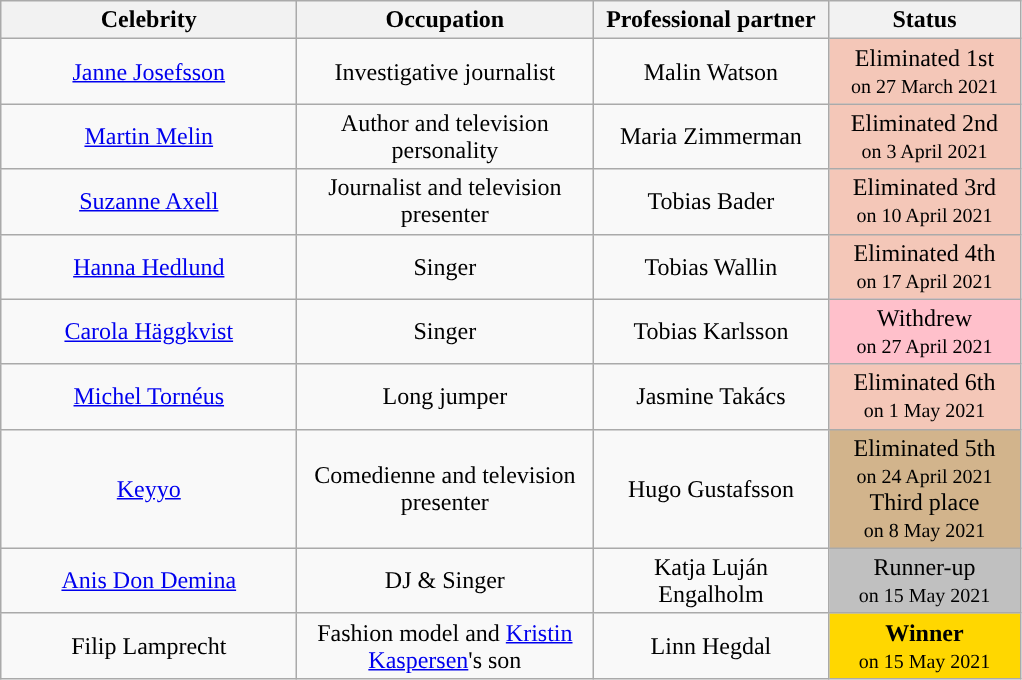<table class="wikitable" align=center border="2" cellpadding="3" cellspacing="0" style="text-align:center; font-size:100%">
<tr>
<th width="190">Celebrity</th>
<th width="190">Occupation</th>
<th width="150">Professional partner</th>
<th width="120">Status</th>
</tr>
<tr>
<td><a href='#'>Janne Josefsson</a></td>
<td>Investigative journalist</td>
<td>Malin Watson</td>
<td style=background:#f4c7b8>Eliminated 1st<br><small>on 27 March 2021</small></td>
</tr>
<tr>
<td><a href='#'>Martin Melin</a></td>
<td>Author and television personality</td>
<td>Maria Zimmerman</td>
<td style=background:#f4c7b8>Eliminated 2nd<br><small>on 3 April 2021</small></td>
</tr>
<tr>
<td><a href='#'>Suzanne Axell</a></td>
<td>Journalist and television presenter</td>
<td>Tobias Bader</td>
<td style=background:#f4c7b8>Eliminated 3rd<br><small>on 10 April 2021</small></td>
</tr>
<tr>
<td><a href='#'>Hanna Hedlund</a></td>
<td>Singer</td>
<td>Tobias Wallin</td>
<td style=background:#f4c7b8>Eliminated 4th<br><small>on 17 April 2021</small></td>
</tr>
<tr>
<td><a href='#'>Carola Häggkvist</a></td>
<td>Singer</td>
<td>Tobias Karlsson</td>
<td style="background:pink;">Withdrew<br><small>on 27 April 2021</small></td>
</tr>
<tr>
<td><a href='#'>Michel Tornéus</a></td>
<td>Long jumper</td>
<td>Jasmine Takács</td>
<td style="background:#f4c7b8">Eliminated 6th<br><small>on 1 May 2021</small></td>
</tr>
<tr>
<td><a href='#'>Keyyo</a></td>
<td>Comedienne and television presenter</td>
<td>Hugo Gustafsson</td>
<td style="background:tan">Eliminated 5th<br><small>on 24 April 2021</small><br>Third place<br><small>on 8 May 2021</small></td>
</tr>
<tr>
<td><a href='#'>Anis Don Demina</a></td>
<td>DJ & Singer</td>
<td>Katja Luján Engalholm</td>
<td style="background:silver;">Runner-up<br><small>on 15 May 2021</small></td>
</tr>
<tr>
<td>Filip Lamprecht</td>
<td>Fashion model and <a href='#'>Kristin Kaspersen</a>'s son</td>
<td>Linn Hegdal</td>
<td style="background:gold;"><strong>Winner</strong><br><small>on 15 May 2021</small></td>
</tr>
</table>
